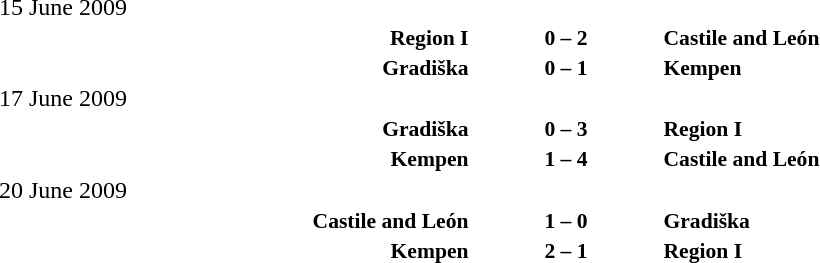<table width=100% cellspacing=1>
<tr>
<th width=25%></th>
<th width=10%></th>
<th></th>
</tr>
<tr>
<td>15 June 2009</td>
</tr>
<tr style=font-size:90%>
<td align=right><strong>Region I</strong></td>
<td align=center><strong>0 – 2</strong></td>
<td><strong>Castile and León</strong></td>
</tr>
<tr style=font-size:90%>
<td align=right><strong>Gradiška</strong></td>
<td align=center><strong>0 – 1</strong></td>
<td><strong>Kempen</strong></td>
</tr>
<tr>
<td>17 June 2009</td>
</tr>
<tr style=font-size:90%>
<td align=right><strong>Gradiška</strong></td>
<td align=center><strong>0 – 3</strong></td>
<td><strong>Region I</strong></td>
</tr>
<tr style=font-size:90%>
<td align=right><strong>Kempen</strong></td>
<td align=center><strong>1 – 4</strong></td>
<td><strong>Castile and León</strong></td>
</tr>
<tr>
<td>20 June 2009</td>
</tr>
<tr style=font-size:90%>
<td align=right><strong>Castile and León</strong></td>
<td align=center><strong>1 – 0</strong></td>
<td><strong>Gradiška</strong></td>
</tr>
<tr style=font-size:90%>
<td align=right><strong>Kempen</strong></td>
<td align=center><strong>2 – 1</strong></td>
<td><strong>Region I</strong></td>
</tr>
</table>
